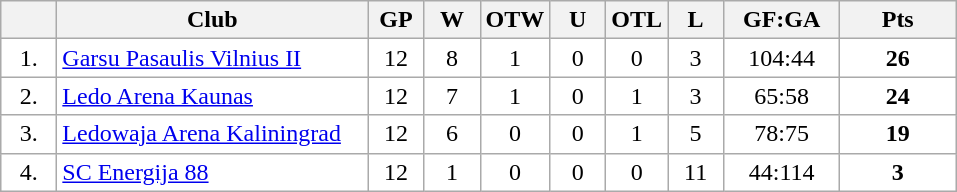<table class="wikitable">
<tr>
<th width="30"></th>
<th width="200">Club</th>
<th width="30">GP</th>
<th width="30">W</th>
<th width="30">OTW</th>
<th width="30">U</th>
<th width="30">OTL</th>
<th width="30">L</th>
<th width="70">GF:GA</th>
<th width="70">Pts</th>
</tr>
<tr bgcolor="#FFFFFF" align="center">
<td>1.</td>
<td align="left"><a href='#'>Garsu Pasaulis Vilnius II</a></td>
<td>12</td>
<td>8</td>
<td>1</td>
<td>0</td>
<td>0</td>
<td>3</td>
<td>104:44</td>
<td><strong>26</strong></td>
</tr>
<tr bgcolor="#FFFFFF" align="center">
<td>2.</td>
<td align="left"><a href='#'>Ledo Arena Kaunas</a></td>
<td>12</td>
<td>7</td>
<td>1</td>
<td>0</td>
<td>1</td>
<td>3</td>
<td>65:58</td>
<td><strong>24</strong></td>
</tr>
<tr bgcolor="#FFFFFF" align="center">
<td>3.</td>
<td align="left"><a href='#'>Ledowaja Arena Kaliningrad</a></td>
<td>12</td>
<td>6</td>
<td>0</td>
<td>0</td>
<td>1</td>
<td>5</td>
<td>78:75</td>
<td><strong>19</strong></td>
</tr>
<tr bgcolor="#FFFFFF" align="center">
<td>4.</td>
<td align="left"><a href='#'>SC Energija 88</a></td>
<td>12</td>
<td>1</td>
<td>0</td>
<td>0</td>
<td>0</td>
<td>11</td>
<td>44:114</td>
<td><strong>3</strong></td>
</tr>
</table>
